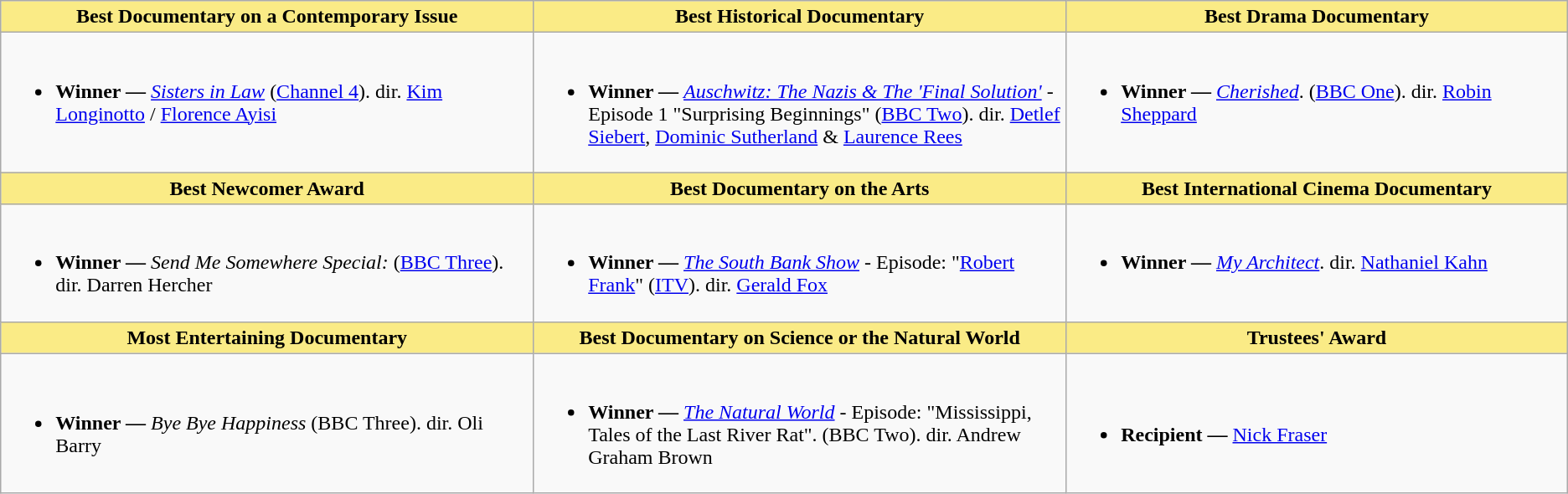<table class="wikitable" style="font-size:100%">
<tr>
<th style="background:#FAEB86;" width="34%"><strong>Best Documentary on a Contemporary Issue</strong></th>
<th style="background:#FAEB86;" width="33%"><strong>Best Historical Documentary</strong></th>
<th style="background:#FAEB86;" width="33%"><strong>Best Drama Documentary</strong></th>
</tr>
<tr>
<td style="vertical-align:top"><br><ul><li><strong>Winner —</strong> <em><a href='#'>Sisters in Law</a></em> (<a href='#'>Channel 4</a>). dir. <a href='#'>Kim Longinotto</a> / <a href='#'>Florence Ayisi</a></li></ul></td>
<td style="vertical-align:top"><br><ul><li><strong>Winner —</strong> <em><a href='#'>Auschwitz: The Nazis & The 'Final Solution'</a></em> - Episode 1 "Surprising Beginnings" (<a href='#'>BBC Two</a>). dir. <a href='#'>Detlef Siebert</a>, <a href='#'>Dominic Sutherland</a> & <a href='#'>Laurence Rees</a></li></ul></td>
<td style="vertical-align:top"><br><ul><li><strong>Winner —</strong> <em><a href='#'>Cherished</a></em>. (<a href='#'>BBC One</a>). dir. <a href='#'>Robin Sheppard</a></li></ul></td>
</tr>
<tr>
<th style="background:#FAEB86;" width="34%"><strong>Best Newcomer Award</strong></th>
<th style="background:#FAEB86;" width="33%"><strong>Best Documentary on the Arts</strong></th>
<th style="background:#FAEB86;" width="33%"><strong>Best International Cinema Documentary</strong></th>
</tr>
<tr>
<td style="vertical-align:top"><br><ul><li><strong>Winner —</strong> <em>Send Me Somewhere Special:</em> (<a href='#'>BBC Three</a>). dir. Darren Hercher</li></ul></td>
<td style="vertical-align:top"><br><ul><li><strong>Winner —</strong> <a href='#'><em>The</em> <em>South Bank Show</em></a> - Episode: "<a href='#'>Robert Frank</a>" (<a href='#'>ITV</a>). dir. <a href='#'>Gerald Fox</a></li></ul></td>
<td style="vertical-align:top"><br><ul><li><strong>Winner —</strong> <em><a href='#'>My Architect</a></em>. dir. <a href='#'>Nathaniel Kahn</a></li></ul></td>
</tr>
<tr>
<th style="background:#FAEB86;" width="34%"><strong>Most Entertaining Documentary</strong></th>
<th style="background:#FAEB86;" width="34%">Best Documentary on Science or the Natural World</th>
<th style="background:#FAEB86;" width="34%">Trustees' Award</th>
</tr>
<tr>
<td><br><ul><li><strong>Winner —</strong> <em>Bye Bye Happiness</em> (BBC Three). dir. Oli Barry</li></ul></td>
<td><br><ul><li><strong>Winner —</strong> <em><a href='#'>The Natural World</a> -</em> Episode: "Mississippi, Tales of the Last River Rat". (BBC Two). dir. Andrew Graham Brown</li></ul></td>
<td><br><ul><li><strong>Recipient —</strong> <a href='#'>Nick Fraser</a></li></ul></td>
</tr>
</table>
